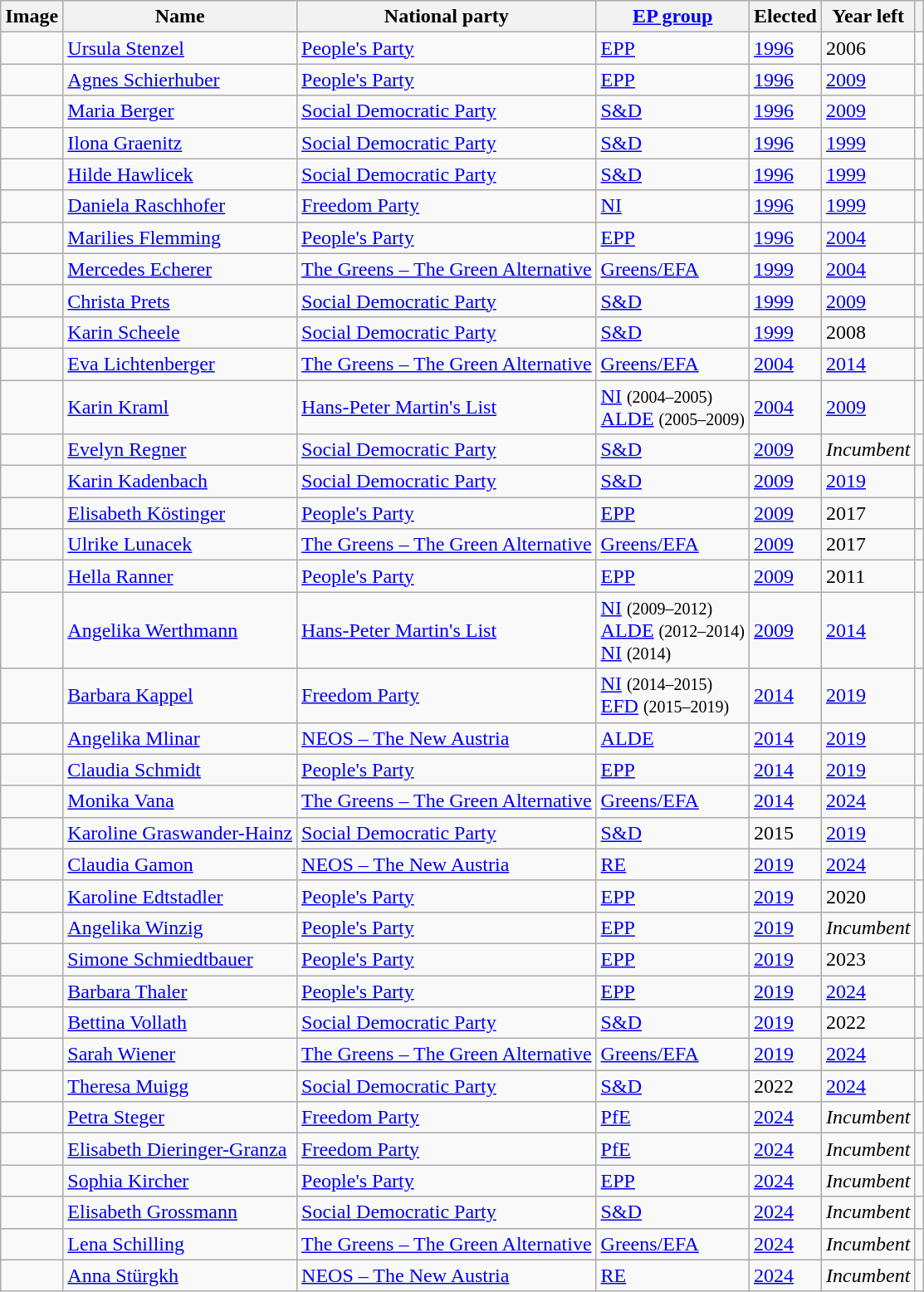<table class="sortable wikitable">
<tr>
<th>Image</th>
<th>Name</th>
<th>National party</th>
<th><a href='#'>EP group</a></th>
<th>Elected</th>
<th>Year left</th>
<th></th>
</tr>
<tr>
<td></td>
<td><a href='#'>Ursula Stenzel</a></td>
<td> <a href='#'>People's Party</a></td>
<td> <a href='#'>EPP</a></td>
<td><a href='#'>1996</a></td>
<td>2006</td>
<td></td>
</tr>
<tr>
<td></td>
<td><a href='#'>Agnes Schierhuber</a></td>
<td> <a href='#'>People's Party</a></td>
<td> <a href='#'>EPP</a></td>
<td><a href='#'>1996</a></td>
<td><a href='#'>2009</a></td>
<td></td>
</tr>
<tr>
<td></td>
<td><a href='#'>Maria Berger</a></td>
<td> <a href='#'>Social Democratic Party</a></td>
<td> <a href='#'>S&D</a></td>
<td><a href='#'>1996</a></td>
<td><a href='#'>2009</a></td>
<td></td>
</tr>
<tr>
<td></td>
<td><a href='#'>Ilona Graenitz</a></td>
<td> <a href='#'>Social Democratic Party</a></td>
<td> <a href='#'>S&D</a></td>
<td><a href='#'>1996</a></td>
<td><a href='#'>1999</a></td>
<td></td>
</tr>
<tr>
<td></td>
<td><a href='#'>Hilde Hawlicek</a></td>
<td> <a href='#'>Social Democratic Party</a></td>
<td> <a href='#'>S&D</a></td>
<td><a href='#'>1996</a></td>
<td><a href='#'>1999</a></td>
<td></td>
</tr>
<tr>
<td></td>
<td><a href='#'>Daniela Raschhofer</a></td>
<td> <a href='#'>Freedom Party</a></td>
<td> <a href='#'>NI</a></td>
<td><a href='#'>1996</a></td>
<td><a href='#'>1999</a></td>
<td></td>
</tr>
<tr>
<td></td>
<td><a href='#'>Marilies Flemming</a></td>
<td> <a href='#'>People's Party</a></td>
<td> <a href='#'>EPP</a></td>
<td><a href='#'>1996</a></td>
<td><a href='#'>2004</a></td>
<td></td>
</tr>
<tr>
<td></td>
<td><a href='#'>Mercedes Echerer</a></td>
<td> <a href='#'>The Greens – The Green Alternative</a></td>
<td> <a href='#'>Greens/EFA</a></td>
<td><a href='#'>1999</a></td>
<td><a href='#'>2004</a></td>
<td></td>
</tr>
<tr>
<td></td>
<td><a href='#'>Christa Prets</a></td>
<td> <a href='#'>Social Democratic Party</a></td>
<td> <a href='#'>S&D</a></td>
<td><a href='#'>1999</a></td>
<td><a href='#'>2009</a></td>
<td></td>
</tr>
<tr>
<td></td>
<td><a href='#'>Karin Scheele</a></td>
<td> <a href='#'>Social Democratic Party</a></td>
<td> <a href='#'>S&D</a></td>
<td><a href='#'>1999</a></td>
<td>2008</td>
<td></td>
</tr>
<tr>
<td></td>
<td><a href='#'>Eva Lichtenberger</a></td>
<td> <a href='#'>The Greens – The Green Alternative</a></td>
<td> <a href='#'>Greens/EFA</a></td>
<td><a href='#'>2004</a></td>
<td><a href='#'>2014</a></td>
<td></td>
</tr>
<tr>
<td></td>
<td><a href='#'>Karin Kraml</a></td>
<td> <a href='#'>Hans-Peter Martin's List</a></td>
<td> <a href='#'>NI</a> <small>(2004–2005)</small><br> <a href='#'>ALDE</a> <small>(200</small><small>5–2009)</small></td>
<td><a href='#'>2004</a></td>
<td><a href='#'>2009</a></td>
<td></td>
</tr>
<tr>
<td></td>
<td><a href='#'>Evelyn Regner</a></td>
<td> <a href='#'>Social Democratic Party</a></td>
<td> <a href='#'>S&D</a></td>
<td><a href='#'>2009</a></td>
<td><em>Incumbent</em></td>
<td></td>
</tr>
<tr>
<td></td>
<td><a href='#'>Karin Kadenbach</a></td>
<td> <a href='#'>Social Democratic Party</a></td>
<td> <a href='#'>S&D</a></td>
<td><a href='#'>2009</a></td>
<td><a href='#'>2019</a></td>
<td></td>
</tr>
<tr>
<td></td>
<td><a href='#'>Elisabeth Köstinger</a></td>
<td> <a href='#'>People's Party</a></td>
<td> <a href='#'>EPP</a></td>
<td><a href='#'>2009</a></td>
<td>2017</td>
<td></td>
</tr>
<tr>
<td></td>
<td><a href='#'>Ulrike Lunacek</a></td>
<td> <a href='#'>The Greens – The Green Alternative</a></td>
<td> <a href='#'>Greens/EFA</a></td>
<td><a href='#'>2009</a></td>
<td>2017</td>
<td></td>
</tr>
<tr>
<td></td>
<td><a href='#'>Hella Ranner</a></td>
<td> <a href='#'>People's Party</a></td>
<td> <a href='#'>EPP</a></td>
<td><a href='#'>2009</a></td>
<td>2011</td>
<td></td>
</tr>
<tr>
<td></td>
<td><a href='#'>Angelika Werthmann</a></td>
<td> <a href='#'>Hans-Peter Martin's List</a></td>
<td> <a href='#'>NI</a> <small>(200</small><small>9–2012)</small><br> <a href='#'>ALDE</a> <small>(20</small><small>12–2014)</small><br> <a href='#'>NI</a> <small>(2</small><small>014)</small></td>
<td><a href='#'>2009</a></td>
<td><a href='#'>2014</a></td>
<td></td>
</tr>
<tr>
<td></td>
<td><a href='#'>Barbara Kappel</a></td>
<td> <a href='#'>Freedom Party</a></td>
<td> <a href='#'>NI</a> <small>(20</small><small>14–2015)</small><br> <a href='#'>EFD</a> <small>(2015–2019)</small></td>
<td><a href='#'>2014</a></td>
<td><a href='#'>2019</a></td>
<td></td>
</tr>
<tr>
<td></td>
<td><a href='#'>Angelika Mlinar</a></td>
<td> <a href='#'>NEOS – The New Austria</a></td>
<td> <a href='#'>ALDE</a></td>
<td><a href='#'>2014</a></td>
<td><a href='#'>2019</a></td>
<td></td>
</tr>
<tr>
<td></td>
<td><a href='#'>Claudia Schmidt</a></td>
<td> <a href='#'>People's Party</a></td>
<td> <a href='#'>EPP</a></td>
<td><a href='#'>2014</a></td>
<td><a href='#'>2019</a></td>
<td></td>
</tr>
<tr>
<td></td>
<td><a href='#'>Monika Vana</a></td>
<td> <a href='#'>The Greens – The Green Alternative</a></td>
<td> <a href='#'>Greens/EFA</a></td>
<td><a href='#'>2014</a></td>
<td><a href='#'>2024</a></td>
<td></td>
</tr>
<tr>
<td></td>
<td><a href='#'>Karoline Graswander-Hainz</a></td>
<td> <a href='#'>Social Democratic Party</a></td>
<td> <a href='#'>S&D</a></td>
<td>2015</td>
<td><a href='#'>2019</a></td>
<td></td>
</tr>
<tr>
<td></td>
<td><a href='#'>Claudia Gamon</a></td>
<td> <a href='#'>NEOS – The New Austria</a></td>
<td> <a href='#'>RE</a></td>
<td><a href='#'>2019</a></td>
<td><a href='#'>2024</a></td>
<td></td>
</tr>
<tr>
<td></td>
<td><a href='#'>Karoline Edtstadler</a></td>
<td> <a href='#'>People's Party</a></td>
<td> <a href='#'>EPP</a></td>
<td><a href='#'>2019</a></td>
<td>2020</td>
<td></td>
</tr>
<tr>
<td></td>
<td><a href='#'>Angelika Winzig</a></td>
<td> <a href='#'>People's Party</a></td>
<td> <a href='#'>EPP</a></td>
<td><a href='#'>2019</a></td>
<td><em>Incumbent</em></td>
<td></td>
</tr>
<tr>
<td></td>
<td><a href='#'>Simone Schmiedtbauer</a></td>
<td> <a href='#'>People's Party</a></td>
<td> <a href='#'>EPP</a></td>
<td><a href='#'>2019</a></td>
<td>2023</td>
<td></td>
</tr>
<tr>
<td></td>
<td><a href='#'>Barbara Thaler</a></td>
<td> <a href='#'>People's Party</a></td>
<td> <a href='#'>EPP</a></td>
<td><a href='#'>2019</a></td>
<td><a href='#'>2024</a></td>
<td></td>
</tr>
<tr>
<td></td>
<td><a href='#'>Bettina Vollath</a></td>
<td> <a href='#'>Social Democratic Party</a></td>
<td> <a href='#'>S&D</a></td>
<td><a href='#'>2019</a></td>
<td>2022</td>
<td></td>
</tr>
<tr>
<td></td>
<td><a href='#'>Sarah Wiener</a></td>
<td> <a href='#'>The Greens – The Green Alternative</a></td>
<td> <a href='#'>Greens/EFA</a></td>
<td><a href='#'>2019</a></td>
<td><a href='#'>2024</a></td>
<td></td>
</tr>
<tr>
<td></td>
<td><a href='#'>Theresa Muigg</a></td>
<td> <a href='#'>Social Democratic Party</a></td>
<td> <a href='#'>S&D</a></td>
<td>2022</td>
<td><a href='#'>2024</a></td>
<td></td>
</tr>
<tr>
<td></td>
<td><a href='#'>Petra Steger</a></td>
<td> <a href='#'>Freedom Party</a></td>
<td> <a href='#'>PfE</a></td>
<td><a href='#'>2024</a></td>
<td><em>Incumbent</em></td>
<td></td>
</tr>
<tr>
<td></td>
<td><a href='#'>Elisabeth Dieringer-Granza</a></td>
<td> <a href='#'>Freedom Party</a></td>
<td> <a href='#'>PfE</a></td>
<td><a href='#'>2024</a></td>
<td><em>Incumbent</em></td>
<td></td>
</tr>
<tr>
<td></td>
<td><a href='#'>Sophia Kircher</a></td>
<td> <a href='#'>People's Party</a></td>
<td> <a href='#'>EPP</a></td>
<td><a href='#'>2024</a></td>
<td><em>Incumbent</em></td>
<td></td>
</tr>
<tr>
<td></td>
<td><a href='#'>Elisabeth Grossmann</a></td>
<td> <a href='#'>Social Democratic Party</a></td>
<td> <a href='#'>S&D</a></td>
<td><a href='#'>2024</a></td>
<td><em>Incumbent</em></td>
<td></td>
</tr>
<tr>
<td></td>
<td><a href='#'>Lena Schilling</a></td>
<td> <a href='#'>The Greens – The Green Alternative</a></td>
<td> <a href='#'>Greens/EFA</a></td>
<td><a href='#'>2024</a></td>
<td><em>Incumbent</em></td>
<td></td>
</tr>
<tr>
<td></td>
<td><a href='#'>Anna Stürgkh</a></td>
<td> <a href='#'>NEOS – The New Austria</a></td>
<td> <a href='#'>RE</a></td>
<td><a href='#'>2024</a></td>
<td><em>Incumbent</em></td>
<td></td>
</tr>
</table>
